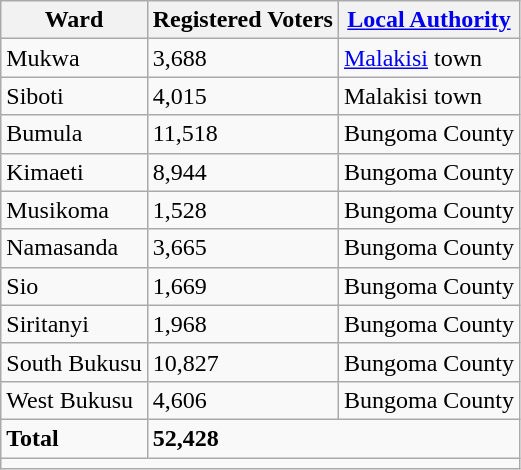<table class="wikitable">
<tr>
<th>Ward</th>
<th>Registered Voters</th>
<th><a href='#'>Local Authority</a></th>
</tr>
<tr>
<td>Mukwa</td>
<td>3,688</td>
<td><a href='#'>Malakisi</a> town</td>
</tr>
<tr>
<td>Siboti</td>
<td>4,015</td>
<td>Malakisi town</td>
</tr>
<tr>
<td>Bumula</td>
<td>11,518</td>
<td>Bungoma County</td>
</tr>
<tr>
<td>Kimaeti</td>
<td>8,944</td>
<td>Bungoma County</td>
</tr>
<tr>
<td>Musikoma</td>
<td>1,528</td>
<td>Bungoma County</td>
</tr>
<tr>
<td>Namasanda</td>
<td>3,665</td>
<td>Bungoma County</td>
</tr>
<tr>
<td>Sio</td>
<td>1,669</td>
<td>Bungoma County</td>
</tr>
<tr>
<td>Siritanyi</td>
<td>1,968</td>
<td>Bungoma County</td>
</tr>
<tr Khasoko        ------    Bungoma county>
<td>South Bukusu</td>
<td>10,827</td>
<td>Bungoma County</td>
</tr>
<tr>
<td>West Bukusu</td>
<td>4,606</td>
<td>Bungoma County</td>
</tr>
<tr>
<td><strong>Total</strong></td>
<td colspan=2><strong>52,428</strong></td>
</tr>
<tr>
<td colspan=3></td>
</tr>
</table>
